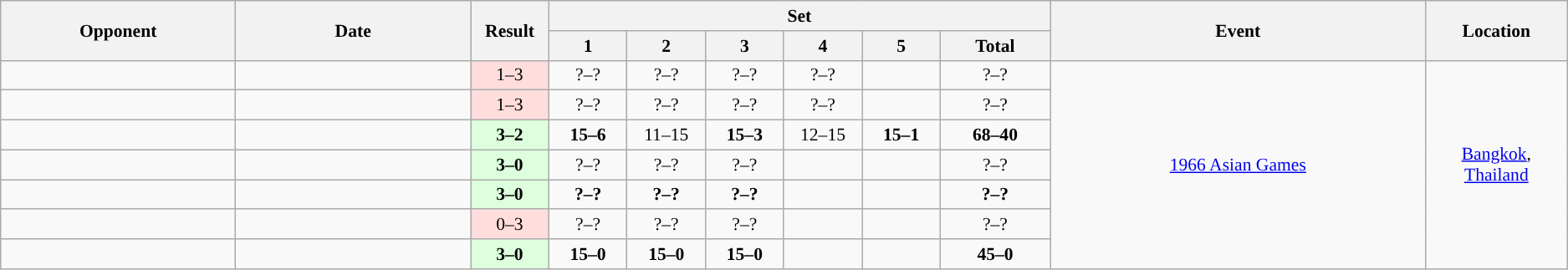<table class="wikitable" style="font-size: 90%">
<tr>
<th rowspan=2 width=15%>Opponent</th>
<th rowspan=2 width=15%>Date</th>
<th rowspan=2 width=5%>Result</th>
<th colspan=6>Set</th>
<th rowspan=2 width=24%>Event</th>
<th rowspan=2 width=16%>Location</th>
</tr>
<tr>
<th width=5%>1</th>
<th width=5%>2</th>
<th width=5%>3</th>
<th width=5%>4</th>
<th width=5%>5</th>
<th width=7%>Total</th>
</tr>
<tr style="text-align:center;">
<td style="text-align:left;"></td>
<td></td>
<td style="background:#ffdddd;">1–3</td>
<td>?–?</td>
<td>?–?</td>
<td>?–?</td>
<td>?–?</td>
<td></td>
<td>?–?</td>
<td rowspan=8><a href='#'>1966 Asian Games</a></td>
<td rowspan=8><a href='#'>Bangkok</a>, <a href='#'>Thailand</a></td>
</tr>
<tr style="text-align:center;">
<td style="text-align:left;"></td>
<td></td>
<td style="background:#ffdddd;">1–3</td>
<td>?–?</td>
<td>?–?</td>
<td>?–?</td>
<td>?–?</td>
<td></td>
<td>?–?</td>
</tr>
<tr style="text-align:center;">
<td style="text-align:left;"></td>
<td></td>
<td style="background:#ddffdd;"><strong>3–2</strong></td>
<td><strong>15–6</strong></td>
<td>11–15</td>
<td><strong>15–3</strong></td>
<td>12–15</td>
<td><strong>15–1</strong></td>
<td><strong>68–40</strong></td>
</tr>
<tr style="text-align:center;">
<td style="text-align:left;"></td>
<td></td>
<td style="background:#ddffdd;"><strong>3–0</strong></td>
<td>?–?</td>
<td>?–?</td>
<td>?–?</td>
<td></td>
<td></td>
<td>?–?</td>
</tr>
<tr style="text-align:center;">
<td style="text-align:left;"></td>
<td></td>
<td style="background:#ddffdd;"><strong>3–0</strong></td>
<td><strong>?–?</strong></td>
<td><strong>?–?</strong></td>
<td><strong>?–?</strong></td>
<td></td>
<td></td>
<td><strong>?–?</strong></td>
</tr>
<tr style="text-align:center;">
<td style="text-align:left;"></td>
<td></td>
<td style="background:#ffdddd;">0–3</td>
<td>?–?</td>
<td>?–?</td>
<td>?–?</td>
<td></td>
<td></td>
<td>?–?</td>
</tr>
<tr style="text-align:center;">
<td style="text-align:left;"></td>
<td></td>
<td style="background:#ddffdd;"><strong>3–0</strong></td>
<td><strong>15–0</strong></td>
<td><strong>15–0</strong></td>
<td><strong>15–0</strong></td>
<td></td>
<td></td>
<td><strong>45–0</strong></td>
</tr>
</table>
